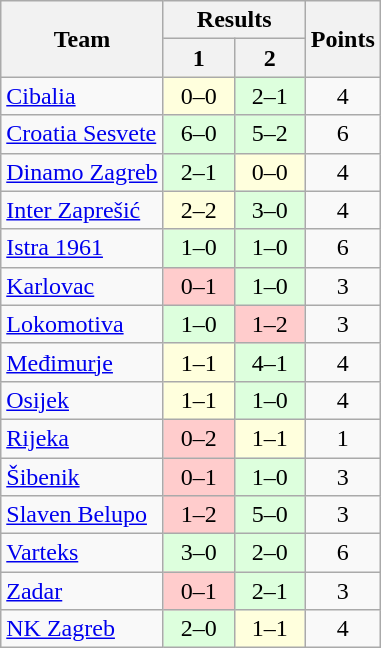<table class="wikitable" style="text-align:center">
<tr>
<th rowspan=2>Team</th>
<th colspan=2>Results</th>
<th rowspan=2>Points</th>
</tr>
<tr>
<th width=40>1</th>
<th width=40>2</th>
</tr>
<tr>
<td align=left><a href='#'>Cibalia</a></td>
<td bgcolor="#ffffdd">0–0</td>
<td bgcolor="ddffdd">2–1</td>
<td>4</td>
</tr>
<tr>
<td align=left><a href='#'>Croatia Sesvete</a></td>
<td bgcolor="#ddffdd">6–0</td>
<td bgcolor="#ddffdd">5–2</td>
<td>6</td>
</tr>
<tr>
<td align=left><a href='#'>Dinamo Zagreb</a></td>
<td bgcolor="ddffdd">2–1</td>
<td bgcolor="#ffffdd">0–0</td>
<td>4</td>
</tr>
<tr>
<td align=left><a href='#'>Inter Zaprešić</a></td>
<td bgcolor="#ffffdd">2–2</td>
<td bgcolor="ddffdd">3–0</td>
<td>4</td>
</tr>
<tr>
<td align=left><a href='#'>Istra 1961</a></td>
<td bgcolor="#ddffdd">1–0</td>
<td bgcolor="#ddffdd">1–0</td>
<td>6</td>
</tr>
<tr>
<td align=left><a href='#'>Karlovac</a></td>
<td bgcolor="#ffcccc">0–1</td>
<td bgcolor="#ddffdd">1–0</td>
<td>3</td>
</tr>
<tr>
<td align=left><a href='#'>Lokomotiva</a></td>
<td bgcolor="#ddffdd">1–0</td>
<td bgcolor="#ffcccc">1–2</td>
<td>3</td>
</tr>
<tr>
<td align=left><a href='#'>Međimurje</a></td>
<td bgcolor="ffffdd">1–1</td>
<td bgcolor="#ddffdd">4–1</td>
<td>4</td>
</tr>
<tr>
<td align=left><a href='#'>Osijek</a></td>
<td bgcolor="#ffffdd">1–1</td>
<td bgcolor="#ddffdd">1–0</td>
<td>4</td>
</tr>
<tr>
<td align=left><a href='#'>Rijeka</a></td>
<td bgcolor="#ffcccc">0–2</td>
<td bgcolor="ffffdd">1–1</td>
<td>1</td>
</tr>
<tr>
<td align=left><a href='#'>Šibenik</a></td>
<td bgcolor="#ffcccc">0–1</td>
<td bgcolor="#ddffdd">1–0</td>
<td>3</td>
</tr>
<tr>
<td align=left><a href='#'>Slaven Belupo</a></td>
<td bgcolor="#ffcccc">1–2</td>
<td bgcolor="#ddffdd">5–0</td>
<td>3</td>
</tr>
<tr>
<td align=left><a href='#'>Varteks</a></td>
<td bgcolor="#ddffdd">3–0</td>
<td bgcolor="#ddffdd">2–0</td>
<td>6</td>
</tr>
<tr>
<td align=left><a href='#'>Zadar</a></td>
<td bgcolor="ffcccc">0–1</td>
<td bgcolor="#ddffdd">2–1</td>
<td>3</td>
</tr>
<tr>
<td align=left><a href='#'>NK Zagreb</a></td>
<td bgcolor="#ddffdd">2–0</td>
<td bgcolor="#ffffdd">1–1</td>
<td>4</td>
</tr>
</table>
